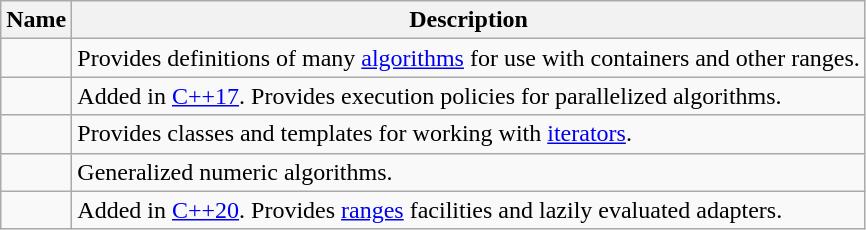<table class="wikitable">
<tr>
<th>Name</th>
<th>Description</th>
</tr>
<tr>
<td></td>
<td>Provides definitions of many <a href='#'>algorithms</a> for use with containers and other ranges.</td>
</tr>
<tr>
<td></td>
<td>Added in <a href='#'>C++17</a>. Provides execution policies for parallelized algorithms.</td>
</tr>
<tr>
<td></td>
<td>Provides classes and templates for working with <a href='#'>iterators</a>.</td>
</tr>
<tr>
<td></td>
<td>Generalized numeric algorithms.</td>
</tr>
<tr>
<td></td>
<td>Added in <a href='#'>C++20</a>. Provides <a href='#'>ranges</a> facilities and lazily evaluated adapters.</td>
</tr>
</table>
